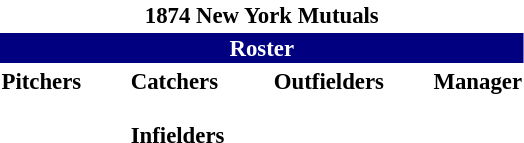<table class="toccolours" style="font-size: 95%;">
<tr>
<th colspan="10" style="background-color: white; text-align: center;">1874 New York Mutuals</th>
</tr>
<tr>
<td colspan="10" style="background-color: navy; color: white; text-align: center;"><strong>Roster</strong></td>
</tr>
<tr>
<td valign="top"><strong>Pitchers</strong><br></td>
<td width="25px"></td>
<td valign="top"><strong>Catchers</strong><br><br><strong>Infielders</strong>




</td>
<td width="25px"></td>
<td valign="top"><strong>Outfielders</strong><br>




</td>
<td width="25px"></td>
<td valign="top"><strong>Manager</strong><br>
</td>
</tr>
<tr>
</tr>
</table>
